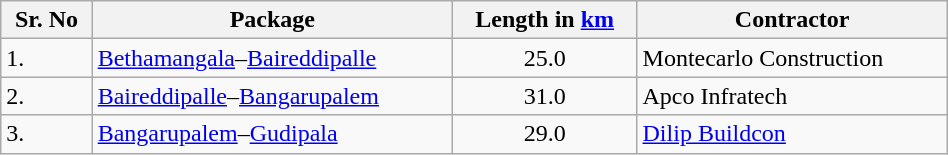<table class="wikitable sortable" width=50%>
<tr>
<th>Sr.  No</th>
<th>Package</th>
<th>Length in <a href='#'>km</a></th>
<th>Contractor</th>
</tr>
<tr>
<td>1.</td>
<td><a href='#'>Bethamangala</a>–<a href='#'>Baireddipalle</a></td>
<td style="text-align:center;">25.0</td>
<td>Montecarlo Construction</td>
</tr>
<tr>
<td>2.</td>
<td><a href='#'>Baireddipalle</a>–<a href='#'>Bangarupalem</a></td>
<td style="text-align:center;">31.0</td>
<td>Apco Infratech</td>
</tr>
<tr>
<td>3.</td>
<td><a href='#'>Bangarupalem</a>–<a href='#'>Gudipala</a></td>
<td style="text-align:center;">29.0</td>
<td><a href='#'>Dilip Buildcon</a></td>
</tr>
</table>
